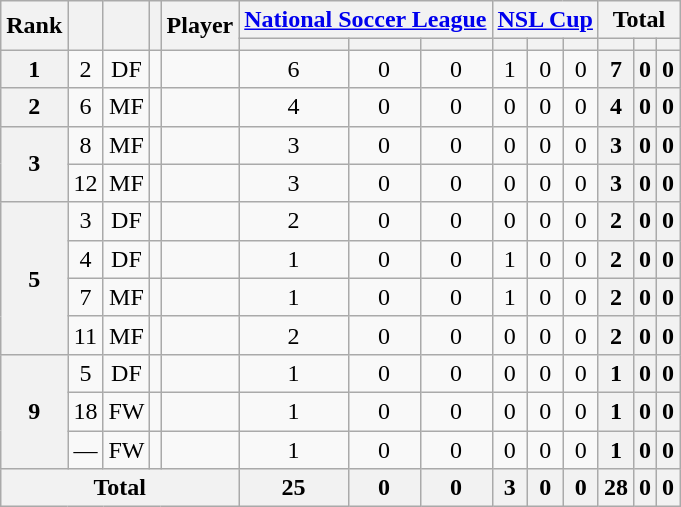<table class="wikitable sortable" style="text-align:center">
<tr>
<th rowspan="2">Rank</th>
<th rowspan="2"></th>
<th rowspan="2"></th>
<th rowspan="2"></th>
<th rowspan="2">Player</th>
<th colspan="3"><a href='#'>National Soccer League</a></th>
<th colspan="3"><a href='#'>NSL Cup</a></th>
<th colspan="3">Total</th>
</tr>
<tr>
<th></th>
<th></th>
<th></th>
<th></th>
<th></th>
<th></th>
<th></th>
<th></th>
<th></th>
</tr>
<tr>
<th>1</th>
<td>2</td>
<td>DF</td>
<td></td>
<td align="left"><br></td>
<td>6</td>
<td>0</td>
<td>0<br></td>
<td>1</td>
<td>0</td>
<td>0<br></td>
<th>7</th>
<th>0</th>
<th>0</th>
</tr>
<tr>
<th>2</th>
<td>6</td>
<td>MF</td>
<td></td>
<td align="left"><br></td>
<td>4</td>
<td>0</td>
<td>0<br></td>
<td>0</td>
<td>0</td>
<td>0<br></td>
<th>4</th>
<th>0</th>
<th>0</th>
</tr>
<tr>
<th rowspan="2">3</th>
<td>8</td>
<td>MF</td>
<td></td>
<td align="left"><br></td>
<td>3</td>
<td>0</td>
<td>0<br></td>
<td>0</td>
<td>0</td>
<td>0<br></td>
<th>3</th>
<th>0</th>
<th>0</th>
</tr>
<tr>
<td>12</td>
<td>MF</td>
<td></td>
<td align="left"><br></td>
<td>3</td>
<td>0</td>
<td>0<br></td>
<td>0</td>
<td>0</td>
<td>0<br></td>
<th>3</th>
<th>0</th>
<th>0</th>
</tr>
<tr>
<th rowspan="4">5</th>
<td>3</td>
<td>DF</td>
<td></td>
<td align="left"><br></td>
<td>2</td>
<td>0</td>
<td>0<br></td>
<td>0</td>
<td>0</td>
<td>0<br></td>
<th>2</th>
<th>0</th>
<th>0</th>
</tr>
<tr>
<td>4</td>
<td>DF</td>
<td></td>
<td align="left"><br></td>
<td>1</td>
<td>0</td>
<td>0<br></td>
<td>1</td>
<td>0</td>
<td>0<br></td>
<th>2</th>
<th>0</th>
<th>0</th>
</tr>
<tr>
<td>7</td>
<td>MF</td>
<td></td>
<td align="left"><br></td>
<td>1</td>
<td>0</td>
<td>0<br></td>
<td>1</td>
<td>0</td>
<td>0<br></td>
<th>2</th>
<th>0</th>
<th>0</th>
</tr>
<tr>
<td>11</td>
<td>MF</td>
<td></td>
<td align="left"><br></td>
<td>2</td>
<td>0</td>
<td>0<br></td>
<td>0</td>
<td>0</td>
<td>0<br></td>
<th>2</th>
<th>0</th>
<th>0</th>
</tr>
<tr>
<th rowspan="3">9</th>
<td>5</td>
<td>DF</td>
<td></td>
<td align="left"><br></td>
<td>1</td>
<td>0</td>
<td>0<br></td>
<td>0</td>
<td>0</td>
<td>0<br></td>
<th>1</th>
<th>0</th>
<th>0</th>
</tr>
<tr>
<td>18</td>
<td>FW</td>
<td></td>
<td align="left"><br></td>
<td>1</td>
<td>0</td>
<td>0<br></td>
<td>0</td>
<td>0</td>
<td>0<br></td>
<th>1</th>
<th>0</th>
<th>0</th>
</tr>
<tr>
<td>—</td>
<td>FW</td>
<td></td>
<td align="left"><br></td>
<td>1</td>
<td>0</td>
<td>0<br></td>
<td>0</td>
<td>0</td>
<td>0<br></td>
<th>1</th>
<th>0</th>
<th>0</th>
</tr>
<tr>
<th colspan="5">Total<br></th>
<th>25</th>
<th>0</th>
<th>0<br></th>
<th>3</th>
<th>0</th>
<th>0<br></th>
<th>28</th>
<th>0</th>
<th>0</th>
</tr>
</table>
